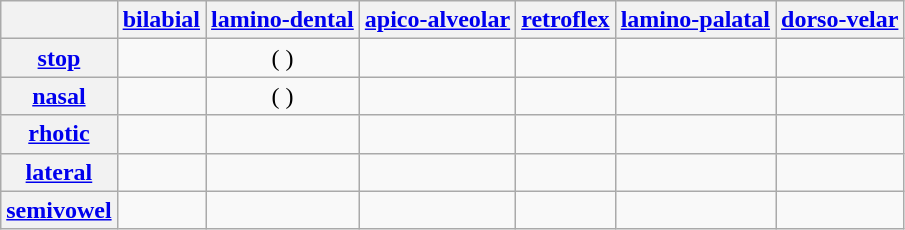<table class="wikitable" style="text-align: center;">
<tr>
<th></th>
<th><a href='#'>bilabial</a></th>
<th><a href='#'>lamino-dental</a></th>
<th><a href='#'>apico-alveolar</a></th>
<th><a href='#'>retroflex</a></th>
<th><a href='#'>lamino-palatal</a></th>
<th><a href='#'>dorso-velar</a></th>
</tr>
<tr>
<th><a href='#'>stop</a></th>
<td> </td>
<td>( )</td>
<td> </td>
<td></td>
<td> </td>
<td> </td>
</tr>
<tr>
<th><a href='#'>nasal</a></th>
<td> </td>
<td>( )</td>
<td> </td>
<td></td>
<td> </td>
<td> </td>
</tr>
<tr>
<th><a href='#'>rhotic</a></th>
<td></td>
<td></td>
<td> </td>
<td> </td>
<td></td>
<td></td>
</tr>
<tr>
<th><a href='#'>lateral</a></th>
<td></td>
<td></td>
<td> </td>
<td></td>
<td></td>
<td></td>
</tr>
<tr>
<th><a href='#'>semivowel</a></th>
<td></td>
<td></td>
<td></td>
<td></td>
<td> </td>
<td> </td>
</tr>
</table>
